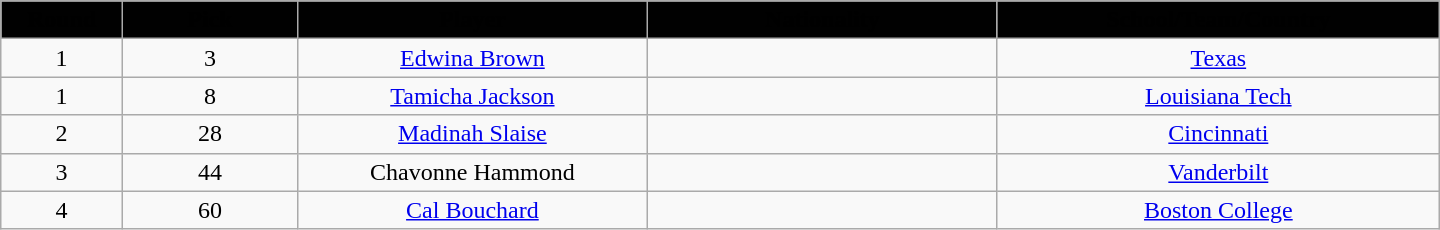<table class="wikitable" style="text-align:center; width:60em">
<tr>
<th style="background: #010101" width="2%"><span>Round</span></th>
<th style="background: #010101" width="5%"><span>Pick</span></th>
<th style="background: #010101" width="10%"><span>Player</span></th>
<th style="background: #010101" width="10%"><span>Nationality</span></th>
<th style="background: #010101" width="10%"><span>School/Team/Country</span></th>
</tr>
<tr>
<td>1</td>
<td>3</td>
<td><a href='#'>Edwina Brown</a></td>
<td></td>
<td><a href='#'>Texas</a></td>
</tr>
<tr>
<td>1</td>
<td>8</td>
<td><a href='#'>Tamicha Jackson</a></td>
<td></td>
<td><a href='#'>Louisiana Tech</a></td>
</tr>
<tr>
<td>2</td>
<td>28</td>
<td><a href='#'>Madinah Slaise</a></td>
<td></td>
<td><a href='#'>Cincinnati</a></td>
</tr>
<tr>
<td>3</td>
<td>44</td>
<td>Chavonne Hammond</td>
<td></td>
<td><a href='#'>Vanderbilt</a></td>
</tr>
<tr>
<td>4</td>
<td>60</td>
<td><a href='#'>Cal Bouchard</a></td>
<td></td>
<td><a href='#'>Boston College</a></td>
</tr>
</table>
